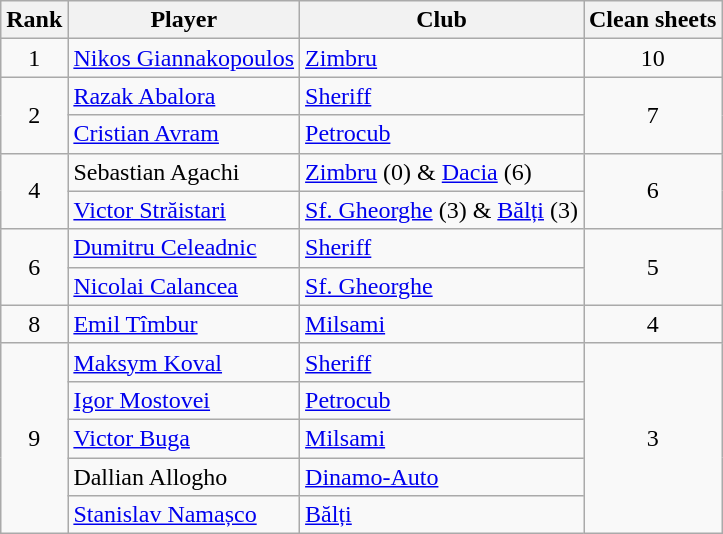<table class="wikitable" style="text-align:center">
<tr>
<th>Rank</th>
<th>Player</th>
<th>Club</th>
<th>Clean sheets</th>
</tr>
<tr>
<td rowspan="1">1</td>
<td align="left"> <a href='#'>Nikos Giannakopoulos</a></td>
<td align="left"><a href='#'>Zimbru</a></td>
<td>10</td>
</tr>
<tr>
<td rowspan="2">2</td>
<td align="left"> <a href='#'>Razak Abalora</a></td>
<td align="left"><a href='#'>Sheriff</a></td>
<td rowspan="2">7</td>
</tr>
<tr>
<td align="left"> <a href='#'>Cristian Avram</a></td>
<td align="left"><a href='#'>Petrocub</a></td>
</tr>
<tr>
<td rowspan="2">4</td>
<td align="left"> Sebastian Agachi</td>
<td align="left"><a href='#'>Zimbru</a> (0) & <a href='#'>Dacia</a> (6)</td>
<td rowspan="2">6</td>
</tr>
<tr>
<td align="left"> <a href='#'>Victor Străistari</a></td>
<td align="left"><a href='#'>Sf. Gheorghe</a> (3) & <a href='#'>Bălți</a> (3)</td>
</tr>
<tr>
<td rowspan="2">6</td>
<td align="left"> <a href='#'>Dumitru Celeadnic</a></td>
<td align="left"><a href='#'>Sheriff</a></td>
<td rowspan="2">5</td>
</tr>
<tr>
<td align="left"> <a href='#'>Nicolai Calancea</a></td>
<td align="left"><a href='#'>Sf. Gheorghe</a></td>
</tr>
<tr>
<td rowspan="1">8</td>
<td align="left"> <a href='#'>Emil Tîmbur</a></td>
<td align="left"><a href='#'>Milsami</a></td>
<td>4</td>
</tr>
<tr>
<td rowspan="5">9</td>
<td align="left"> <a href='#'>Maksym Koval</a></td>
<td align="left"><a href='#'>Sheriff</a></td>
<td rowspan="5">3</td>
</tr>
<tr>
<td align="left"> <a href='#'>Igor Mostovei</a></td>
<td align="left"><a href='#'>Petrocub</a></td>
</tr>
<tr>
<td align="left"> <a href='#'>Victor Buga</a></td>
<td align="left"><a href='#'>Milsami</a></td>
</tr>
<tr>
<td align="left"> Dallian Allogho</td>
<td align="left"><a href='#'>Dinamo-Auto</a></td>
</tr>
<tr>
<td align="left"> <a href='#'>Stanislav Namașco</a></td>
<td align="left"><a href='#'>Bălți</a></td>
</tr>
</table>
